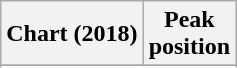<table class="wikitable sortable plainrowheaders" style="text-align:center">
<tr>
<th>Chart (2018)</th>
<th>Peak<br>position</th>
</tr>
<tr>
</tr>
<tr>
</tr>
<tr>
</tr>
<tr>
</tr>
<tr>
</tr>
<tr>
</tr>
<tr>
</tr>
<tr>
</tr>
<tr>
</tr>
<tr>
</tr>
<tr>
</tr>
<tr>
</tr>
</table>
